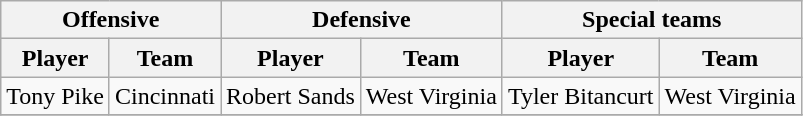<table class="wikitable" border="1">
<tr>
<th colspan="2">Offensive</th>
<th colspan="2">Defensive</th>
<th colspan="2">Special teams</th>
</tr>
<tr>
<th>Player</th>
<th>Team</th>
<th>Player</th>
<th>Team</th>
<th>Player</th>
<th>Team</th>
</tr>
<tr>
<td>Tony Pike</td>
<td>Cincinnati</td>
<td>Robert Sands</td>
<td>West Virginia</td>
<td>Tyler Bitancurt</td>
<td>West Virginia</td>
</tr>
<tr>
</tr>
</table>
